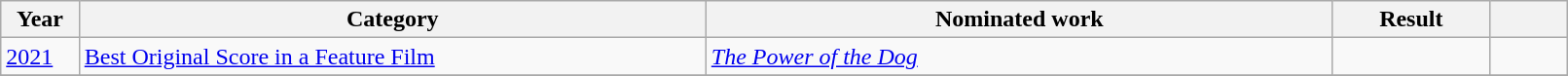<table class="wikitable" style="width:85%;">
<tr>
<th width=5%>Year</th>
<th style="width:40%;">Category</th>
<th style="width:40%;">Nominated work</th>
<th style="width:10%;">Result</th>
<th width=5%></th>
</tr>
<tr>
<td><a href='#'>2021</a></td>
<td><a href='#'>Best Original Score in a Feature Film</a></td>
<td><em><a href='#'>The Power of the Dog</a></em></td>
<td></td>
<td></td>
</tr>
<tr>
</tr>
</table>
